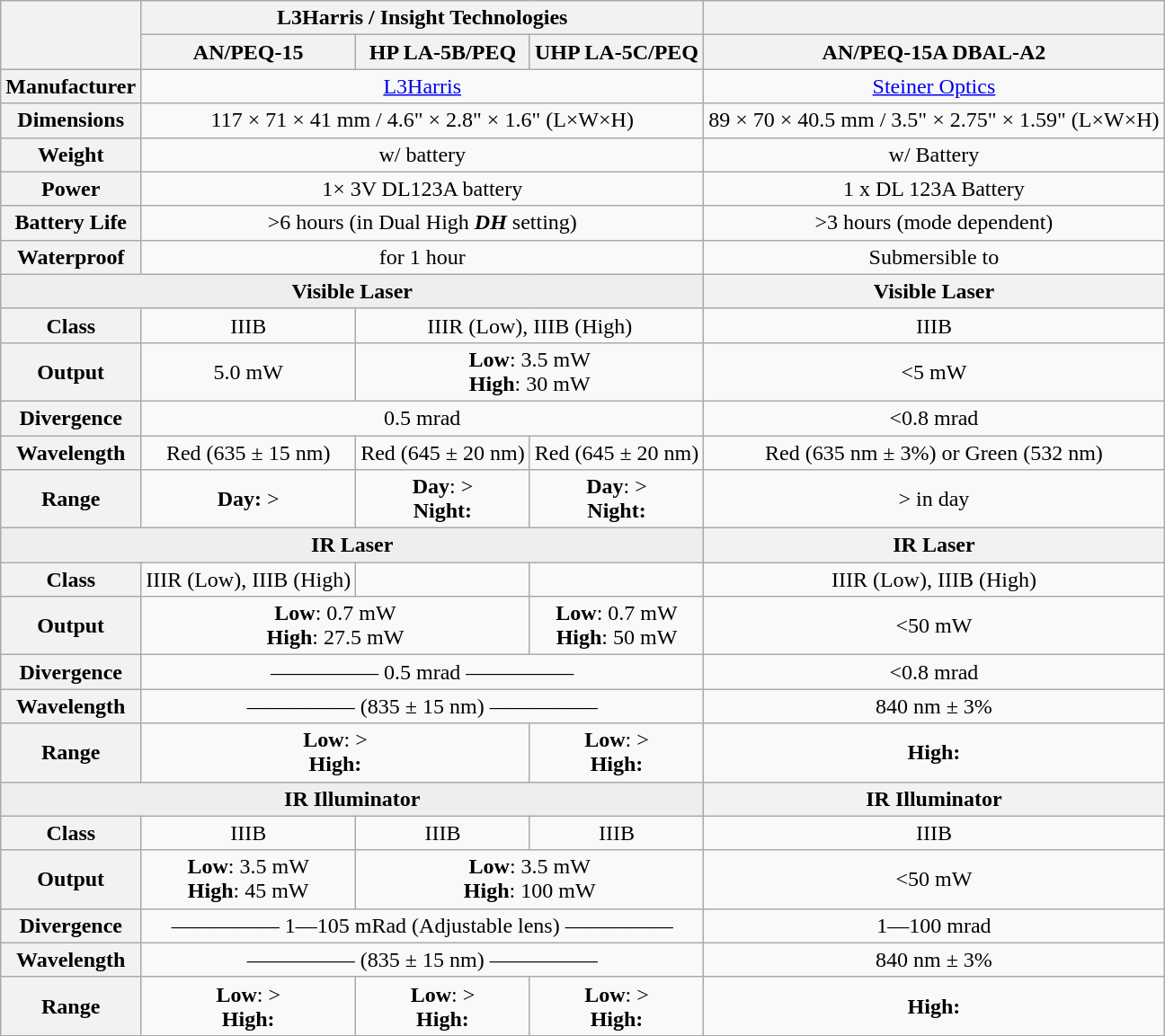<table class="wikitable" style="text-align:center">
<tr>
<th rowspan="2"></th>
<th colspan="3">L3Harris / Insight Technologies</th>
<th></th>
</tr>
<tr>
<th>AN/PEQ-15</th>
<th>HP LA-5B/PEQ</th>
<th>UHP LA-5C/PEQ</th>
<th>AN/PEQ-15A DBAL-A2</th>
</tr>
<tr>
<th><strong>Manufacturer</strong></th>
<td colspan="3"><a href='#'>L3Harris</a></td>
<td><a href='#'>Steiner Optics</a></td>
</tr>
<tr>
<th><strong>Dimensions</strong></th>
<td colspan="3" style="text-align:center">117 × 71 × 41 mm / 4.6" × 2.8" × 1.6" (L×W×H)</td>
<td>89 × 70 × 40.5 mm / 3.5" × 2.75" × 1.59" (L×W×H)</td>
</tr>
<tr>
<th><strong>Weight</strong></th>
<td colspan="3" style="text-align:center"> w/ battery</td>
<td> w/ Battery</td>
</tr>
<tr>
<th><strong>Power</strong></th>
<td colspan="3" style="text-align:center">1× 3V DL123A battery</td>
<td>1 x DL 123A Battery</td>
</tr>
<tr>
<th>Battery Life</th>
<td colspan="3">>6 hours (in Dual High <strong><em>DH</em></strong> setting)</td>
<td>>3 hours (mode dependent)</td>
</tr>
<tr>
<th><strong>Waterproof</strong></th>
<td colspan="3" style="text-align:center"> for 1 hour</td>
<td>Submersible to </td>
</tr>
<tr>
<th colspan="4" style="background-color:#EEEEEE"><strong>Visible Laser</strong></th>
<th>Visible Laser</th>
</tr>
<tr>
<th><strong>Class</strong></th>
<td>IIIB</td>
<td colspan="2">IIIR (Low), IIIB (High)</td>
<td>IIIB</td>
</tr>
<tr>
<th><strong>Output</strong></th>
<td>5.0 mW</td>
<td colspan="2" style="text-align:center"><strong>Low</strong>: 3.5 mW <br> <strong>High</strong>: 30 mW</td>
<td><5 mW</td>
</tr>
<tr>
<th><strong>Divergence</strong></th>
<td colspan="3" style="text-align:center">0.5 mrad</td>
<td><0.8 mrad</td>
</tr>
<tr>
<th><strong>Wavelength</strong></th>
<td><span>Red (635 ± 15 nm)</span></td>
<td><span>Red (645 ± 20 nm)</span></td>
<td><span>Red (645 ± 20 nm)</span></td>
<td><span>Red (635 nm ± 3%)</span> or <span>Green (532 nm)</span></td>
</tr>
<tr>
<th><strong>Range</strong></th>
<td><strong>Day:</strong> ></td>
<td><strong>Day</strong>: ><br><strong>Night:</strong> </td>
<td><strong>Day</strong>: ><br><strong>Night:</strong> </td>
<td>> in day</td>
</tr>
<tr>
<th colspan="4" style="background-color:#EEEEEE"><strong>IR Laser</strong></th>
<th>IR Laser</th>
</tr>
<tr>
<th><strong>Class</strong></th>
<td>IIIR (Low), IIIB (High)</td>
<td></td>
<td></td>
<td>IIIR (Low), IIIB (High)</td>
</tr>
<tr>
<th><strong>Output</strong></th>
<td colspan="2"><strong>Low</strong>: 0.7 mW <br> <strong>High</strong>: 27.5 mW</td>
<td><strong>Low</strong>: 0.7 mW <br> <strong>High</strong>: 50 mW</td>
<td><50 mW</td>
</tr>
<tr>
<th><strong>Divergence</strong></th>
<td colspan="3" style="text-align:center">————— 0.5 mrad —————</td>
<td><0.8 mrad</td>
</tr>
<tr>
<th><strong>Wavelength</strong></th>
<td colspan="3" style="text-align:center">————— (835 ± 15 nm) —————</td>
<td>840 nm ± 3%</td>
</tr>
<tr>
<th><strong>Range</strong></th>
<td colspan="2" style="text-align:center"><strong>Low</strong>: ><br><strong>High:</strong> </td>
<td><strong>Low</strong>: ><br><strong>High:</strong> </td>
<td><strong>High:</strong> </td>
</tr>
<tr>
<th colspan="4" style="background-color:#EEEEEE">IR Illuminator</th>
<th>IR Illuminator</th>
</tr>
<tr>
<th><strong>Class</strong></th>
<td>IIIB</td>
<td>IIIB</td>
<td>IIIB</td>
<td>IIIB</td>
</tr>
<tr style="text-align:center">
<th><strong>Output</strong></th>
<td><strong>Low</strong>: 3.5 mW <br> <strong>High</strong>: 45 mW</td>
<td colspan="2" style="text-align:center"><strong>Low</strong>: 3.5 mW <br> <strong>High</strong>: 100 mW</td>
<td><50 mW</td>
</tr>
<tr>
<th><strong>Divergence</strong></th>
<td colspan="3" style="text-align:center">————— 1—105 mRad (Adjustable lens) —————</td>
<td>1—100 mrad</td>
</tr>
<tr>
<th><strong>Wavelength</strong></th>
<td colspan="3" style="text-align:center">————— (835 ± 15 nm) —————</td>
<td>840 nm ± 3%</td>
</tr>
<tr>
<th><strong>Range</strong></th>
<td><strong>Low</strong>: ><br><strong>High:</strong> </td>
<td><strong>Low</strong>: ><br><strong>High:</strong> </td>
<td><strong>Low</strong>: ><br><strong>High:</strong> </td>
<td><strong>High:</strong> </td>
</tr>
</table>
